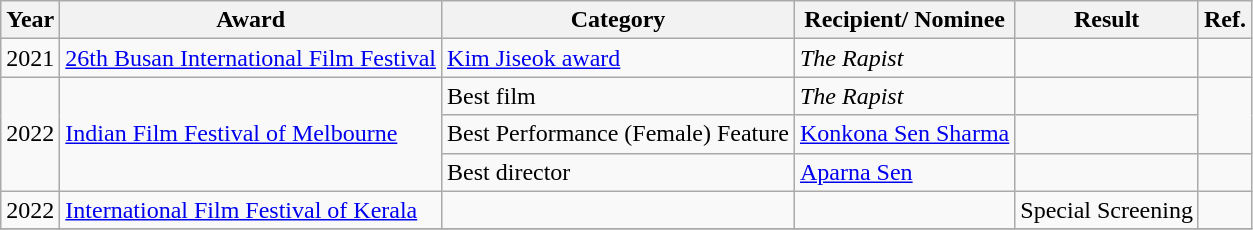<table class="wikitable">
<tr>
<th>Year</th>
<th>Award</th>
<th>Category</th>
<th>Recipient/ Nominee</th>
<th>Result</th>
<th>Ref.</th>
</tr>
<tr>
<td>2021</td>
<td><a href='#'>26th Busan International Film Festival</a></td>
<td><a href='#'>Kim Jiseok award</a></td>
<td><em>The Rapist</em></td>
<td></td>
<td></td>
</tr>
<tr>
<td rowspan=3>2022</td>
<td rowspan=3><a href='#'>Indian Film Festival of Melbourne</a></td>
<td>Best film</td>
<td><em>The Rapist</em></td>
<td></td>
<td rowspan=2></td>
</tr>
<tr>
<td>Best Performance (Female) Feature</td>
<td><a href='#'>Konkona Sen Sharma</a></td>
<td></td>
</tr>
<tr>
<td>Best director</td>
<td><a href='#'>Aparna Sen</a></td>
<td></td>
<td></td>
</tr>
<tr>
<td>2022</td>
<td><a href='#'>International Film Festival of Kerala</a></td>
<td></td>
<td></td>
<td>Special Screening</td>
<td></td>
</tr>
<tr>
</tr>
</table>
